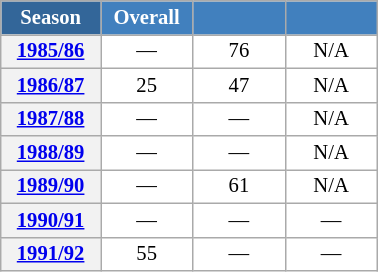<table class="wikitable" style="font-size:86%; text-align:center; border:grey solid 1px; border-collapse:collapse; background:#ffffff;">
<tr>
<th style="background-color:#369; color:white; width:60px;"> Season </th>
<th style="background-color:#4180be; color:white; width:55px;">Overall</th>
<th style="background-color:#4180be; color:white; width:55px;"></th>
<th style="background-color:#4180be; color:white; width:55px;"></th>
</tr>
<tr>
<th scope=row align=center><a href='#'>1985/86</a></th>
<td align=center>—</td>
<td align=center>76</td>
<td align=center>N/A</td>
</tr>
<tr>
<th scope=row align=center><a href='#'>1986/87</a></th>
<td align=center>25</td>
<td align=center>47</td>
<td align=center>N/A</td>
</tr>
<tr>
<th scope=row align=center><a href='#'>1987/88</a></th>
<td align=center>—</td>
<td align=center>—</td>
<td align=center>N/A</td>
</tr>
<tr>
<th scope=row align=center><a href='#'>1988/89</a></th>
<td align=center>—</td>
<td align=center>—</td>
<td align=center>N/A</td>
</tr>
<tr>
<th scope=row align=center><a href='#'>1989/90</a></th>
<td align=center>—</td>
<td align=center>61</td>
<td align=center>N/A</td>
</tr>
<tr>
<th scope=row align=center><a href='#'>1990/91</a></th>
<td align=center>—</td>
<td align=center>—</td>
<td align=center>—</td>
</tr>
<tr>
<th scope=row align=center><a href='#'>1991/92</a></th>
<td align=center>55</td>
<td align=center>—</td>
<td align=center>—</td>
</tr>
</table>
